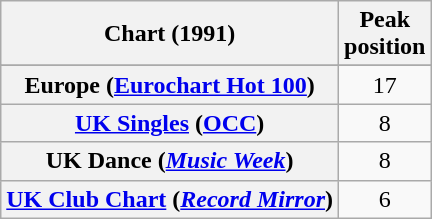<table class="wikitable sortable plainrowheaders" style="text-align:center">
<tr>
<th>Chart (1991)</th>
<th>Peak<br>position</th>
</tr>
<tr>
</tr>
<tr>
<th scope="row">Europe (<a href='#'>Eurochart Hot 100</a>)</th>
<td>17</td>
</tr>
<tr>
<th scope="row"><a href='#'>UK Singles</a> (<a href='#'>OCC</a>)</th>
<td>8</td>
</tr>
<tr>
<th scope="row">UK Dance (<em><a href='#'>Music Week</a></em>)</th>
<td>8</td>
</tr>
<tr>
<th scope="row"><a href='#'>UK Club Chart</a> (<em><a href='#'>Record Mirror</a></em>)</th>
<td>6</td>
</tr>
</table>
